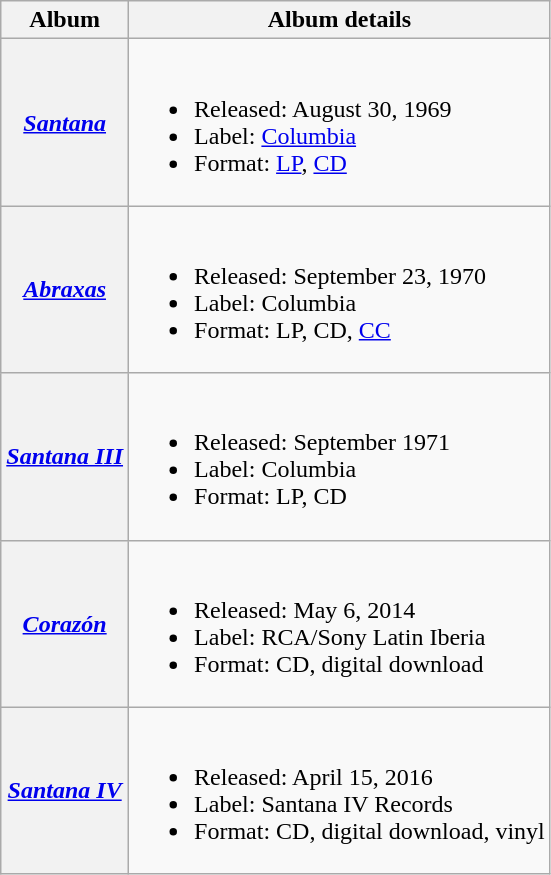<table class="wikitable">
<tr>
<th>Album</th>
<th>Album details</th>
</tr>
<tr>
<th><em><a href='#'>Santana</a></em></th>
<td><br><ul><li>Released: August 30, 1969</li><li>Label: <a href='#'>Columbia</a></li><li>Format: <a href='#'>LP</a>, <a href='#'>CD</a></li></ul></td>
</tr>
<tr>
<th><em><a href='#'>Abraxas</a></em></th>
<td><br><ul><li>Released: September 23, 1970</li><li>Label: Columbia</li><li>Format: LP, CD, <a href='#'>CC</a></li></ul></td>
</tr>
<tr>
<th><em><a href='#'>Santana III</a></em></th>
<td><br><ul><li>Released: September 1971</li><li>Label: Columbia</li><li>Format: LP, CD</li></ul></td>
</tr>
<tr>
<th><em><a href='#'>Corazón</a></em></th>
<td><br><ul><li>Released: May 6, 2014</li><li>Label: RCA/Sony Latin Iberia</li><li>Format: CD, digital download</li></ul></td>
</tr>
<tr>
<th><em><a href='#'>Santana IV</a></em></th>
<td><br><ul><li>Released: April 15, 2016</li><li>Label: Santana IV Records</li><li>Format: CD, digital download, vinyl</li></ul></td>
</tr>
</table>
